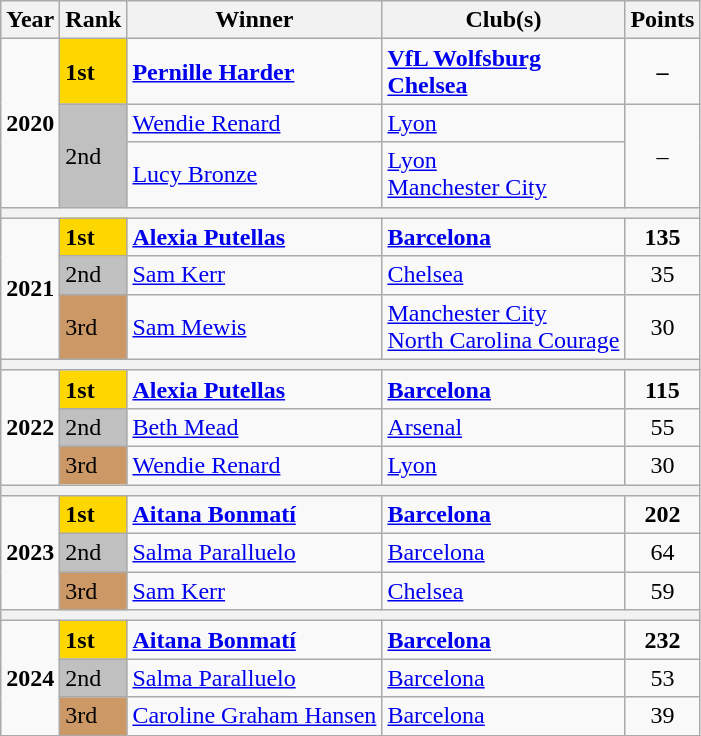<table class="wikitable">
<tr>
<th>Year</th>
<th>Rank</th>
<th>Winner</th>
<th>Club(s)</th>
<th>Points</th>
</tr>
<tr>
<td rowspan="3" align="center"><strong>2020</strong></td>
<td scope=col style="background-color: gold"><strong>1st</strong></td>
<td><strong> <a href='#'>Pernille Harder</a></strong></td>
<td><strong> <a href='#'>VfL Wolfsburg</a><br> <a href='#'>Chelsea</a></strong></td>
<td align="center"><strong>–</strong></td>
</tr>
<tr>
<td scope=col style="background-color: silver" rowspan="2">2nd</td>
<td> <a href='#'>Wendie Renard</a></td>
<td> <a href='#'>Lyon</a></td>
<td align="center" rowspan="2">–</td>
</tr>
<tr>
<td> <a href='#'>Lucy Bronze</a></td>
<td> <a href='#'>Lyon</a><br> <a href='#'>Manchester City</a></td>
</tr>
<tr>
<th colspan="5"></th>
</tr>
<tr>
<td rowspan="3" align="center"><strong>2021</strong></td>
<td scope=col style="background-color: gold"><strong>1st</strong></td>
<td><strong> <a href='#'>Alexia Putellas</a></strong></td>
<td><strong> <a href='#'>Barcelona</a></strong></td>
<td align="center"><strong>135</strong></td>
</tr>
<tr>
<td scope=col style="background-color: silver">2nd</td>
<td> <a href='#'>Sam Kerr</a></td>
<td> <a href='#'>Chelsea</a></td>
<td align="center">35</td>
</tr>
<tr>
<td scope=col style="background-color: #cc9966">3rd</td>
<td> <a href='#'>Sam Mewis</a></td>
<td> <a href='#'>Manchester City</a><br> <a href='#'>North Carolina Courage</a></td>
<td align="center">30</td>
</tr>
<tr>
<th colspan="5"></th>
</tr>
<tr>
<td rowspan="3" align="center"><strong>2022</strong></td>
<td scope=col style="background-color: gold"><strong>1st</strong></td>
<td><strong> <a href='#'>Alexia Putellas</a></strong></td>
<td><strong> <a href='#'>Barcelona</a></strong></td>
<td align="center"><strong>115</strong></td>
</tr>
<tr>
<td scope=col style="background-color: silver">2nd</td>
<td> <a href='#'>Beth Mead</a></td>
<td> <a href='#'>Arsenal</a></td>
<td align="center">55</td>
</tr>
<tr>
<td scope=col style="background-color: #cc9966">3rd</td>
<td> <a href='#'>Wendie Renard</a></td>
<td> <a href='#'>Lyon</a></td>
<td align="center">30</td>
</tr>
<tr>
<th colspan="5"></th>
</tr>
<tr>
<td rowspan="3" align="center"><strong>2023</strong></td>
<td scope=col style="background-color: gold"><strong>1st</strong></td>
<td><strong> <a href='#'>Aitana Bonmatí</a></strong></td>
<td><strong> <a href='#'>Barcelona</a></strong></td>
<td align="center"><strong>202</strong></td>
</tr>
<tr>
<td scope=col style="background-color: silver">2nd</td>
<td> <a href='#'>Salma Paralluelo</a></td>
<td> <a href='#'>Barcelona</a></td>
<td align="center">64</td>
</tr>
<tr>
<td scope=col style="background-color: #cc9966">3rd</td>
<td> <a href='#'>Sam Kerr</a></td>
<td> <a href='#'>Chelsea</a></td>
<td align="center">59</td>
</tr>
<tr>
<th colspan="5"></th>
</tr>
<tr>
<td rowspan="3" align="center"><strong>2024</strong></td>
<td scope=col style="background-color: gold"><strong>1st</strong></td>
<td><strong> <a href='#'>Aitana Bonmatí</a></strong></td>
<td><strong> <a href='#'>Barcelona</a></strong></td>
<td align="center"><strong>232</strong></td>
</tr>
<tr>
<td scope=col style="background-color: silver">2nd</td>
<td> <a href='#'>Salma Paralluelo</a></td>
<td> <a href='#'>Barcelona</a></td>
<td align="center">53</td>
</tr>
<tr>
<td scope=col style="background-color: #cc9966">3rd</td>
<td> <a href='#'>Caroline Graham Hansen</a></td>
<td> <a href='#'>Barcelona</a></td>
<td align="center">39</td>
</tr>
</table>
